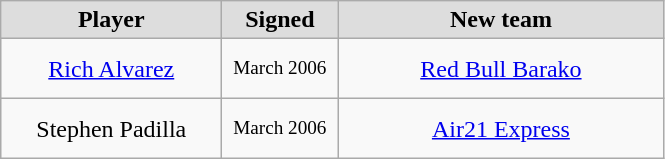<table class="wikitable" style="text-align: center">
<tr align="center" bgcolor="#dddddd">
<td style="width:140px"><strong>Player</strong></td>
<td style="width:70px"><strong>Signed</strong></td>
<td style="width:210px"><strong>New team</strong></td>
</tr>
<tr style="height:40px">
<td><a href='#'>Rich Alvarez</a></td>
<td style="font-size: 80%">March 2006</td>
<td><a href='#'>Red Bull Barako</a></td>
</tr>
<tr style="height:40px">
<td>Stephen Padilla</td>
<td style="font-size: 80%">March 2006</td>
<td><a href='#'>Air21 Express</a></td>
</tr>
</table>
